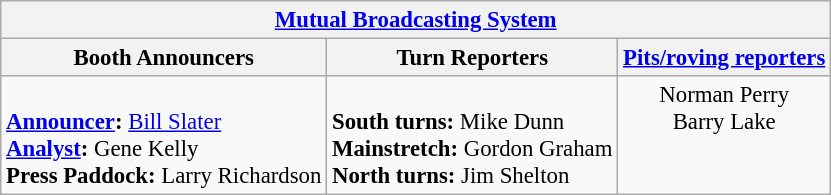<table class="wikitable" style="font-size: 95%;">
<tr>
<th colspan=3><a href='#'>Mutual Broadcasting System</a></th>
</tr>
<tr>
<th>Booth Announcers</th>
<th>Turn Reporters</th>
<th><a href='#'>Pits/roving reporters</a></th>
</tr>
<tr>
<td valign="top"><br><strong><a href='#'>Announcer</a>:</strong> <a href='#'>Bill Slater</a><br>
<strong><a href='#'>Analyst</a>:</strong> Gene Kelly<br>
<strong>Press Paddock:</strong> Larry Richardson<br></td>
<td valign="top"><br><strong>South turns:</strong> Mike Dunn<br>    
<strong>Mainstretch:</strong> Gordon Graham<br>
<strong>North turns:</strong> Jim Shelton<br></td>
<td align="center" valign="top">Norman Perry<br>Barry Lake</td>
</tr>
</table>
